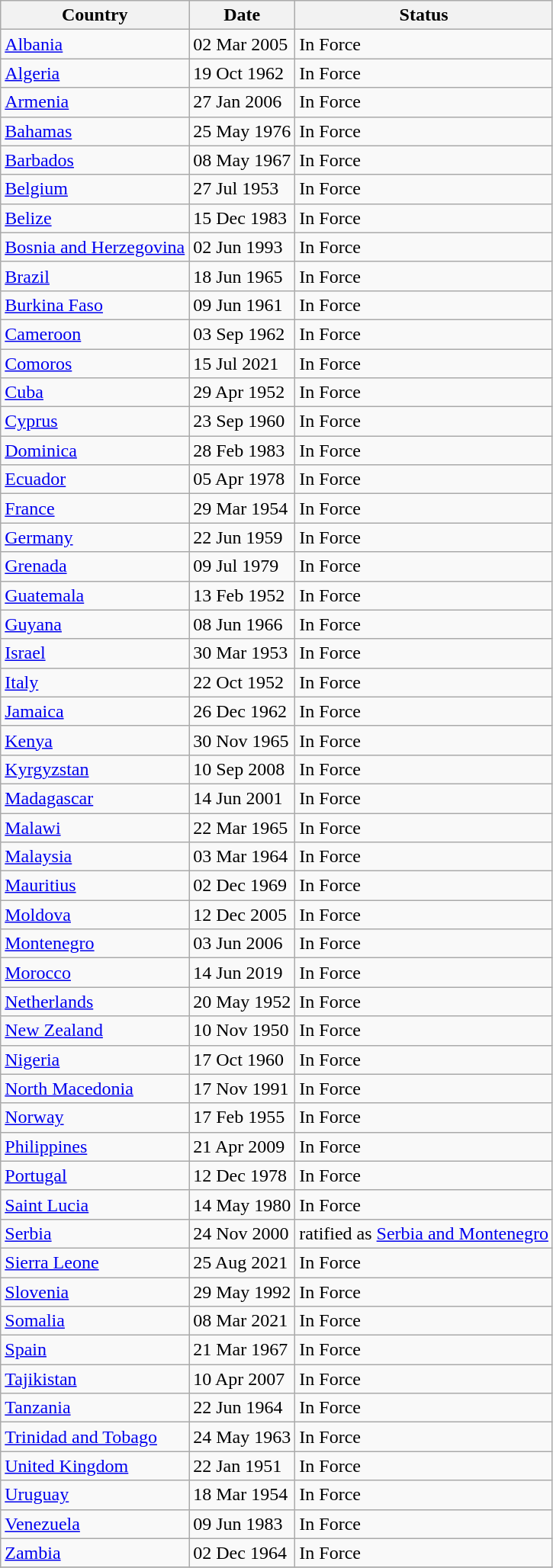<table class="wikitable">
<tr>
<th>Country</th>
<th>Date</th>
<th>Status</th>
</tr>
<tr>
<td><a href='#'>Albania</a></td>
<td>02 Mar 2005</td>
<td>In Force</td>
</tr>
<tr>
<td><a href='#'>Algeria</a></td>
<td>19 Oct 1962</td>
<td>In Force</td>
</tr>
<tr>
<td><a href='#'>Armenia</a></td>
<td>27 Jan 2006</td>
<td>In Force</td>
</tr>
<tr>
<td><a href='#'>Bahamas</a></td>
<td>25 May 1976</td>
<td>In Force</td>
</tr>
<tr>
<td><a href='#'>Barbados</a></td>
<td>08 May 1967</td>
<td>In Force</td>
</tr>
<tr>
<td><a href='#'>Belgium</a></td>
<td>27 Jul 1953</td>
<td>In Force</td>
</tr>
<tr>
<td><a href='#'>Belize</a></td>
<td>15 Dec 1983</td>
<td>In Force</td>
</tr>
<tr>
<td><a href='#'>Bosnia and Herzegovina</a></td>
<td>02 Jun 1993</td>
<td>In Force</td>
</tr>
<tr>
<td><a href='#'>Brazil</a></td>
<td>18 Jun 1965</td>
<td>In Force</td>
</tr>
<tr>
<td><a href='#'>Burkina Faso</a></td>
<td>09 Jun 1961</td>
<td>In Force</td>
</tr>
<tr>
<td><a href='#'>Cameroon</a></td>
<td>03 Sep 1962</td>
<td>In Force</td>
</tr>
<tr>
<td><a href='#'>Comoros</a></td>
<td>15 Jul 2021</td>
<td>In Force</td>
</tr>
<tr>
<td><a href='#'>Cuba</a></td>
<td>29 Apr 1952</td>
<td>In Force</td>
</tr>
<tr>
<td><a href='#'>Cyprus</a></td>
<td>23 Sep 1960</td>
<td>In Force</td>
</tr>
<tr>
<td><a href='#'>Dominica</a></td>
<td>28 Feb 1983</td>
<td>In Force</td>
</tr>
<tr>
<td><a href='#'>Ecuador</a></td>
<td>05 Apr 1978</td>
<td>In Force</td>
</tr>
<tr>
<td><a href='#'>France</a></td>
<td>29 Mar 1954</td>
<td>In Force</td>
</tr>
<tr>
<td><a href='#'>Germany</a></td>
<td>22 Jun 1959</td>
<td>In Force</td>
</tr>
<tr>
<td><a href='#'>Grenada</a></td>
<td>09 Jul 1979</td>
<td>In Force</td>
</tr>
<tr>
<td><a href='#'>Guatemala</a></td>
<td>13 Feb 1952</td>
<td>In Force</td>
</tr>
<tr>
<td><a href='#'>Guyana</a></td>
<td>08 Jun 1966</td>
<td>In Force</td>
</tr>
<tr>
<td><a href='#'>Israel</a></td>
<td>30 Mar 1953</td>
<td>In Force</td>
</tr>
<tr>
<td><a href='#'>Italy</a></td>
<td>22 Oct 1952</td>
<td>In Force</td>
</tr>
<tr>
<td><a href='#'>Jamaica</a></td>
<td>26 Dec 1962</td>
<td>In Force</td>
</tr>
<tr>
<td><a href='#'>Kenya</a></td>
<td>30 Nov 1965</td>
<td>In Force</td>
</tr>
<tr>
<td><a href='#'>Kyrgyzstan</a></td>
<td>10 Sep 2008</td>
<td>In Force</td>
</tr>
<tr>
<td><a href='#'>Madagascar</a></td>
<td>14 Jun 2001</td>
<td>In Force</td>
</tr>
<tr>
<td><a href='#'>Malawi</a></td>
<td>22 Mar 1965</td>
<td>In Force</td>
</tr>
<tr>
<td><a href='#'>Malaysia</a></td>
<td>03 Mar 1964</td>
<td>In Force</td>
</tr>
<tr>
<td><a href='#'>Mauritius</a></td>
<td>02 Dec 1969</td>
<td>In Force</td>
</tr>
<tr>
<td><a href='#'>Moldova</a></td>
<td>12 Dec 2005</td>
<td>In Force</td>
</tr>
<tr>
<td><a href='#'>Montenegro</a></td>
<td>03 Jun 2006</td>
<td>In Force</td>
</tr>
<tr>
<td><a href='#'>Morocco</a></td>
<td>14 Jun 2019</td>
<td>In Force</td>
</tr>
<tr>
<td><a href='#'>Netherlands</a></td>
<td>20 May 1952</td>
<td>In Force</td>
</tr>
<tr>
<td><a href='#'>New Zealand</a></td>
<td>10 Nov 1950</td>
<td>In Force</td>
</tr>
<tr>
<td><a href='#'>Nigeria</a></td>
<td>17 Oct 1960</td>
<td>In Force</td>
</tr>
<tr>
<td><a href='#'>North Macedonia</a></td>
<td>17 Nov 1991</td>
<td>In Force</td>
</tr>
<tr>
<td><a href='#'>Norway</a></td>
<td>17 Feb 1955</td>
<td>In Force</td>
</tr>
<tr>
<td><a href='#'>Philippines</a></td>
<td>21 Apr 2009</td>
<td>In Force</td>
</tr>
<tr>
<td><a href='#'>Portugal</a></td>
<td>12 Dec 1978</td>
<td>In Force</td>
</tr>
<tr>
<td><a href='#'>Saint Lucia</a></td>
<td>14 May 1980</td>
<td>In Force</td>
</tr>
<tr>
<td><a href='#'>Serbia</a></td>
<td>24 Nov 2000</td>
<td>ratified as <a href='#'>Serbia and Montenegro</a></td>
</tr>
<tr>
<td><a href='#'>Sierra Leone</a></td>
<td>25 Aug 2021</td>
<td>In Force</td>
</tr>
<tr>
<td><a href='#'>Slovenia</a></td>
<td>29 May 1992</td>
<td>In Force</td>
</tr>
<tr>
<td><a href='#'>Somalia</a></td>
<td>08 Mar 2021</td>
<td>In Force</td>
</tr>
<tr>
<td><a href='#'>Spain</a></td>
<td>21 Mar 1967</td>
<td>In Force</td>
</tr>
<tr>
<td><a href='#'>Tajikistan</a></td>
<td>10 Apr 2007</td>
<td>In Force</td>
</tr>
<tr>
<td><a href='#'>Tanzania</a></td>
<td>22 Jun 1964</td>
<td>In Force</td>
</tr>
<tr>
<td><a href='#'>Trinidad and Tobago</a></td>
<td>24 May 1963</td>
<td>In Force</td>
</tr>
<tr>
<td><a href='#'>United Kingdom</a></td>
<td>22 Jan 1951</td>
<td>In Force</td>
</tr>
<tr>
<td><a href='#'>Uruguay</a></td>
<td>18 Mar 1954</td>
<td>In Force</td>
</tr>
<tr>
<td><a href='#'>Venezuela</a></td>
<td>09 Jun 1983</td>
<td>In Force</td>
</tr>
<tr>
<td><a href='#'>Zambia</a></td>
<td>02 Dec 1964</td>
<td>In Force</td>
</tr>
<tr>
</tr>
</table>
